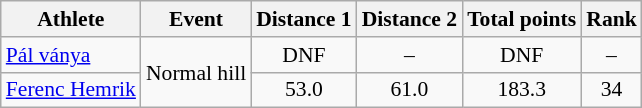<table class="wikitable" style="font-size:90%">
<tr>
<th>Athlete</th>
<th>Event</th>
<th>Distance 1</th>
<th>Distance 2</th>
<th>Total points</th>
<th>Rank</th>
</tr>
<tr>
<td><a href='#'>Pál ványa</a></td>
<td rowspan="4">Normal hill</td>
<td align="center">DNF</td>
<td align="center">–</td>
<td align="center">DNF</td>
<td align="center">–</td>
</tr>
<tr>
<td><a href='#'>Ferenc Hemrik</a></td>
<td align="center">53.0</td>
<td align="center">61.0</td>
<td align="center">183.3</td>
<td align="center">34</td>
</tr>
</table>
